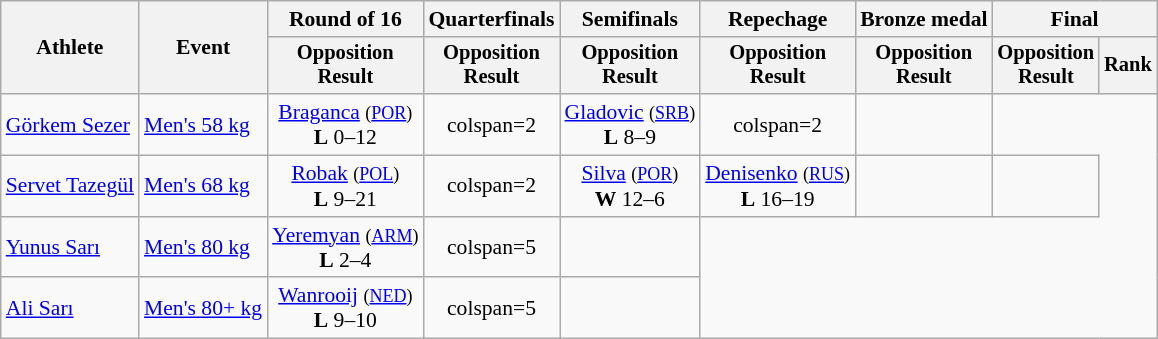<table class="wikitable" style="font-size:90%">
<tr>
<th rowspan="2">Athlete</th>
<th rowspan="2">Event</th>
<th>Round of 16</th>
<th>Quarterfinals</th>
<th>Semifinals</th>
<th>Repechage</th>
<th>Bronze medal</th>
<th colspan=2>Final</th>
</tr>
<tr style="font-size:95%">
<th>Opposition<br>Result</th>
<th>Opposition<br>Result</th>
<th>Opposition<br>Result</th>
<th>Opposition<br>Result</th>
<th>Opposition<br>Result</th>
<th>Opposition<br>Result</th>
<th>Rank</th>
</tr>
<tr align=center>
<td align=left><a href='#'>Görkem Sezer</a></td>
<td align=left><a href='#'>Men's 58 kg</a></td>
<td> <a href='#'>Braganca</a> <small>(<a href='#'>POR</a>)</small> <br><strong>L</strong> 0–12</td>
<td>colspan=2 </td>
<td> <a href='#'>Gladovic</a> <small>(<a href='#'>SRB</a>)</small> <br><strong>L</strong> 8–9</td>
<td>colspan=2 </td>
<td></td>
</tr>
<tr align=center>
<td align=left><a href='#'>Servet Tazegül</a></td>
<td align=left><a href='#'>Men's 68 kg</a></td>
<td> <a href='#'>Robak</a> <small>(<a href='#'>POL</a>)</small> <br><strong>L</strong> 9–21</td>
<td>colspan=2 </td>
<td> <a href='#'>Silva</a> <small>(<a href='#'>POR</a>)</small> <br><strong>W</strong> 12–6</td>
<td> <a href='#'>Denisenko</a> <small>(<a href='#'>RUS</a>)</small> <br><strong>L</strong> 16–19</td>
<td></td>
<td></td>
</tr>
<tr align=center>
<td align=left><a href='#'>Yunus Sarı</a></td>
<td align=left><a href='#'>Men's 80 kg</a></td>
<td> <a href='#'>Yeremyan</a> <small>(<a href='#'>ARM</a>)</small> <br><strong>L</strong> 2–4</td>
<td>colspan=5 </td>
<td></td>
</tr>
<tr align=center>
<td align=left><a href='#'>Ali Sarı</a></td>
<td align=left><a href='#'>Men's 80+ kg</a></td>
<td> <a href='#'>Wanrooij</a> <small>(<a href='#'>NED</a>)</small> <br><strong>L</strong> 9–10</td>
<td>colspan=5 </td>
<td></td>
</tr>
</table>
